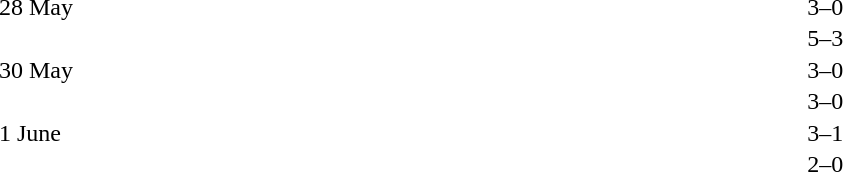<table cellspacing=1 width=70%>
<tr>
<th width=25%></th>
<th width=30%></th>
<th width=15%></th>
<th width=30%></th>
</tr>
<tr>
<td>28 May</td>
<td align=right></td>
<td align=center>3–0</td>
<td></td>
</tr>
<tr>
<td></td>
<td align=right></td>
<td align=center>5–3</td>
<td></td>
</tr>
<tr>
<td>30 May</td>
<td align=right></td>
<td align=center>3–0</td>
<td></td>
</tr>
<tr>
<td></td>
<td align=right></td>
<td align=center>3–0</td>
<td></td>
</tr>
<tr>
<td>1 June</td>
<td align=right></td>
<td align=center>3–1</td>
<td></td>
</tr>
<tr>
<td></td>
<td align=right></td>
<td align=center>2–0</td>
<td></td>
</tr>
</table>
